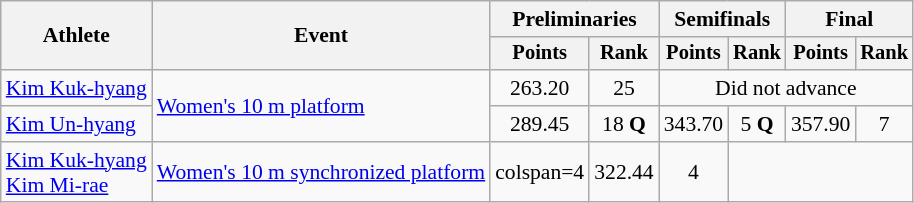<table class=wikitable style="font-size:90%">
<tr>
<th rowspan="2">Athlete</th>
<th rowspan="2">Event</th>
<th colspan="2">Preliminaries</th>
<th colspan="2">Semifinals</th>
<th colspan="2">Final</th>
</tr>
<tr style="font-size:95%">
<th>Points</th>
<th>Rank</th>
<th>Points</th>
<th>Rank</th>
<th>Points</th>
<th>Rank</th>
</tr>
<tr align=center>
<td align=left><a href='#'>Kim Kuk-hyang</a></td>
<td align=left rowspan=2><a href='#'>Women's 10 m platform</a></td>
<td>263.20</td>
<td>25</td>
<td colspan=4>Did not advance</td>
</tr>
<tr align=center>
<td align=left><a href='#'>Kim Un-hyang</a></td>
<td>289.45</td>
<td>18 <strong>Q</strong></td>
<td>343.70</td>
<td>5 <strong>Q</strong></td>
<td>357.90</td>
<td>7</td>
</tr>
<tr align=center>
<td align=left><a href='#'>Kim Kuk-hyang</a><br><a href='#'>Kim Mi-rae</a></td>
<td align=left><a href='#'>Women's 10 m synchronized platform</a></td>
<td>colspan=4 </td>
<td>322.44</td>
<td>4</td>
</tr>
</table>
